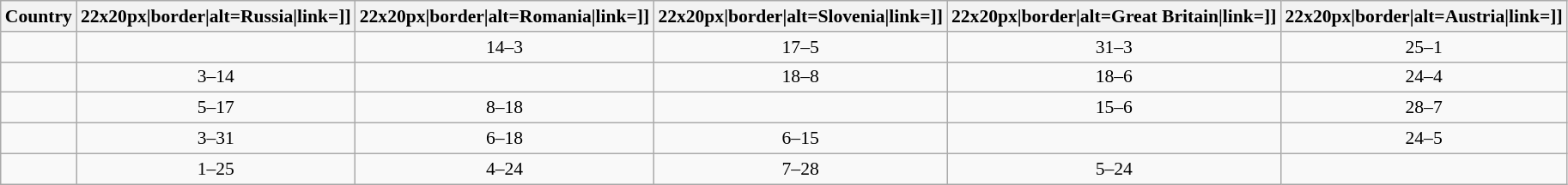<table class="wikitable sortable nowrap" style="text-align:center; font-size:0.9em;">
<tr>
<th>Country</th>
<th [[Image:>22x20px|border|alt=Russia|link=]]</th>
<th [[Image:>22x20px|border|alt=Romania|link=]]</th>
<th [[Image:>22x20px|border|alt=Slovenia|link=]]</th>
<th [[Image:>22x20px|border|alt=Great Britain|link=]]</th>
<th [[Image:>22x20px|border|alt=Austria|link=]]</th>
</tr>
<tr>
<td style="text-align:left;"></td>
<td></td>
<td>14–3</td>
<td>17–5</td>
<td>31–3</td>
<td>25–1</td>
</tr>
<tr>
<td style="text-align:left;"></td>
<td>3–14</td>
<td></td>
<td>18–8</td>
<td>18–6</td>
<td>24–4</td>
</tr>
<tr>
<td style="text-align:left;"></td>
<td>5–17</td>
<td>8–18</td>
<td></td>
<td>15–6</td>
<td>28–7</td>
</tr>
<tr>
<td style="text-align:left;"></td>
<td>3–31</td>
<td>6–18</td>
<td>6–15</td>
<td></td>
<td>24–5</td>
</tr>
<tr>
<td style="text-align:left;"></td>
<td>1–25</td>
<td>4–24</td>
<td>7–28</td>
<td>5–24</td>
<td></td>
</tr>
</table>
